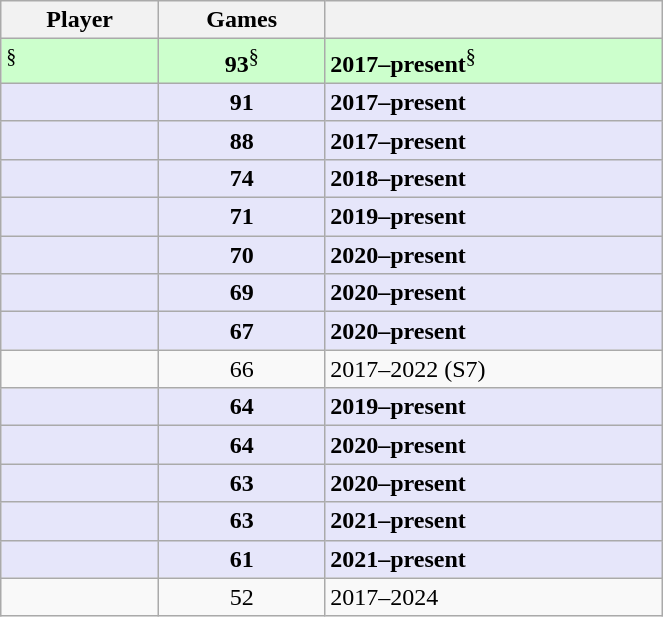<table class="wikitable sortable" width=35%>
<tr>
<th>Player</th>
<th>Games</th>
<th></th>
</tr>
<tr style=background:#CCFFCC>
<td><strong></strong><sup>§</sup></td>
<td align=center><strong>93</strong><sup>§</sup></td>
<td><strong>2017–present</strong><sup>§</sup></td>
</tr>
<tr style=background:#E6E6FA>
<td><strong></strong></td>
<td align=center><strong>91</strong></td>
<td><strong>2017–present</strong></td>
</tr>
<tr style=background:#E6E6FA>
<td><strong></strong></td>
<td align=center><strong>88</strong></td>
<td><strong>2017–present</strong></td>
</tr>
<tr style=background:#E6E6FA>
<td><strong></strong></td>
<td align=center><strong>74</strong></td>
<td><strong>2018–present</strong></td>
</tr>
<tr style=background:#E6E6FA>
<td><strong></strong></td>
<td align=center><strong>71</strong></td>
<td><strong>2019–present</strong></td>
</tr>
<tr style=background:#E6E6FA>
<td><strong></strong></td>
<td align=center><strong>70</strong></td>
<td><strong>2020–present</strong></td>
</tr>
<tr style=background:#E6E6FA>
<td><strong></strong></td>
<td align=center><strong>69</strong></td>
<td><strong>2020–present</strong></td>
</tr>
<tr style=background:#E6E6FA>
<td><strong></strong></td>
<td align=center><strong>67</strong></td>
<td><strong>2020–present</strong></td>
</tr>
<tr>
<td></td>
<td align=center>66</td>
<td>2017–2022 (S7)</td>
</tr>
<tr style=background:#E6E6FA>
<td><strong></strong></td>
<td align=center><strong>64</strong></td>
<td><strong>2019–present</strong></td>
</tr>
<tr style=background:#E6E6FA>
<td><strong></strong></td>
<td align=center><strong>64</strong></td>
<td><strong>2020–present</strong></td>
</tr>
<tr style=background:#E6E6FA>
<td><strong></strong></td>
<td align=center><strong>63</strong></td>
<td><strong>2020–present</strong></td>
</tr>
<tr style=background:#E6E6FA>
<td><strong></strong></td>
<td align=center><strong>63</strong></td>
<td><strong>2021–present</strong></td>
</tr>
<tr style=background:#E6E6FA>
<td><strong></strong></td>
<td align=center><strong>61</strong></td>
<td><strong>2021–present</strong></td>
</tr>
<tr>
<td></td>
<td align=center>52</td>
<td>2017–2024</td>
</tr>
</table>
